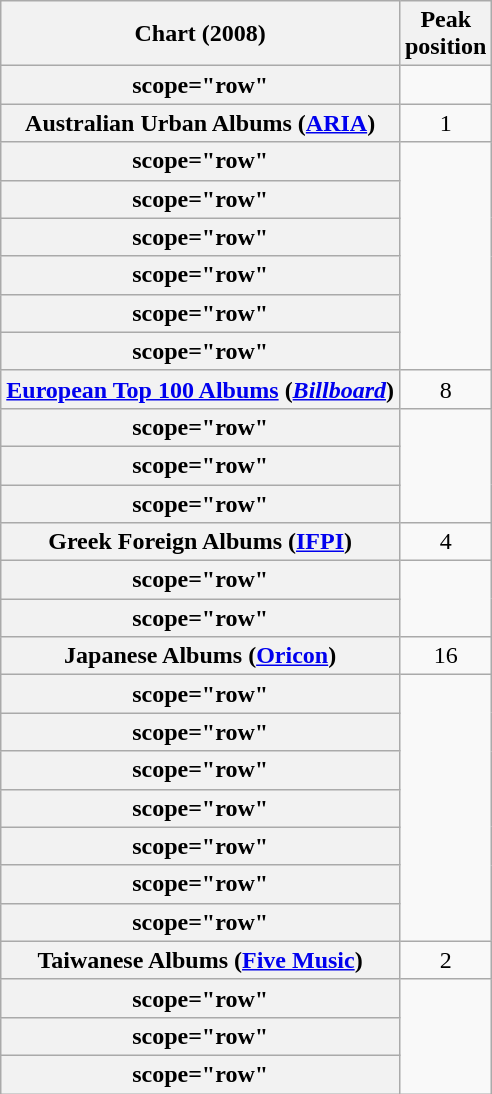<table class="wikitable sortable plainrowheaders" style="text-align:center">
<tr>
<th scope="col">Chart (2008)</th>
<th scope="col">Peak<br>position</th>
</tr>
<tr>
<th>scope="row"</th>
</tr>
<tr>
<th scope="row">Australian Urban Albums (<a href='#'>ARIA</a>)</th>
<td>1</td>
</tr>
<tr>
<th>scope="row"</th>
</tr>
<tr>
<th>scope="row"</th>
</tr>
<tr>
<th>scope="row"</th>
</tr>
<tr>
<th>scope="row"</th>
</tr>
<tr>
<th>scope="row"</th>
</tr>
<tr>
<th>scope="row"</th>
</tr>
<tr>
<th scope="row"><a href='#'>European Top 100 Albums</a> (<em><a href='#'>Billboard</a></em>)</th>
<td>8</td>
</tr>
<tr>
<th>scope="row"</th>
</tr>
<tr>
<th>scope="row"</th>
</tr>
<tr>
<th>scope="row"</th>
</tr>
<tr>
<th scope="row">Greek Foreign Albums (<a href='#'>IFPI</a>)</th>
<td>4</td>
</tr>
<tr>
<th>scope="row"</th>
</tr>
<tr>
<th>scope="row"</th>
</tr>
<tr>
<th scope="row">Japanese Albums (<a href='#'>Oricon</a>)</th>
<td>16</td>
</tr>
<tr>
<th>scope="row"</th>
</tr>
<tr>
<th>scope="row"</th>
</tr>
<tr>
<th>scope="row"</th>
</tr>
<tr>
<th>scope="row"</th>
</tr>
<tr>
<th>scope="row"</th>
</tr>
<tr>
<th>scope="row"</th>
</tr>
<tr>
<th>scope="row"</th>
</tr>
<tr>
<th scope="row">Taiwanese Albums (<a href='#'>Five Music</a>)</th>
<td>2</td>
</tr>
<tr>
<th>scope="row"</th>
</tr>
<tr>
<th>scope="row"</th>
</tr>
<tr>
<th>scope="row"</th>
</tr>
</table>
